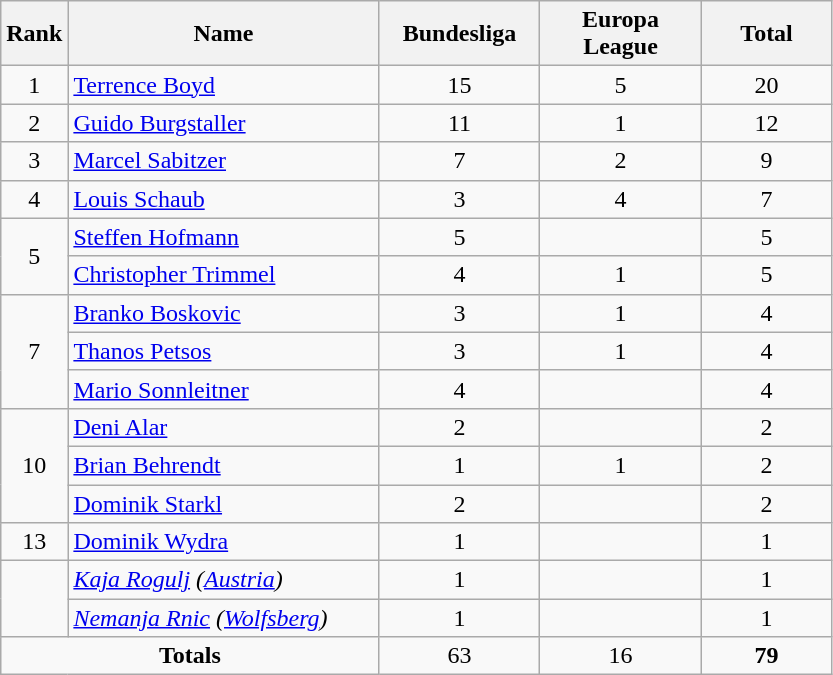<table class="wikitable" style="text-align: center;">
<tr>
<th>Rank</th>
<th width=200>Name</th>
<th width=100>Bundesliga</th>
<th width=100>Europa League</th>
<th width=80><strong>Total</strong></th>
</tr>
<tr>
<td>1</td>
<td align=left> <a href='#'>Terrence Boyd</a></td>
<td>15</td>
<td>5</td>
<td>20</td>
</tr>
<tr>
<td>2</td>
<td align=left> <a href='#'>Guido Burgstaller</a></td>
<td>11</td>
<td>1</td>
<td>12</td>
</tr>
<tr>
<td>3</td>
<td align=left> <a href='#'>Marcel Sabitzer</a></td>
<td>7</td>
<td>2</td>
<td>9</td>
</tr>
<tr>
<td>4</td>
<td align=left> <a href='#'>Louis Schaub</a></td>
<td>3</td>
<td>4</td>
<td>7</td>
</tr>
<tr>
<td rowspan=2>5</td>
<td align=left> <a href='#'>Steffen Hofmann</a></td>
<td>5</td>
<td></td>
<td>5</td>
</tr>
<tr>
<td align=left> <a href='#'>Christopher Trimmel</a></td>
<td>4</td>
<td>1</td>
<td>5</td>
</tr>
<tr>
<td rowspan=3>7</td>
<td align=left> <a href='#'>Branko Boskovic</a></td>
<td>3</td>
<td>1</td>
<td>4</td>
</tr>
<tr>
<td align=left> <a href='#'>Thanos Petsos</a></td>
<td>3</td>
<td>1</td>
<td>4</td>
</tr>
<tr>
<td align=left> <a href='#'>Mario Sonnleitner</a></td>
<td>4</td>
<td></td>
<td>4</td>
</tr>
<tr>
<td rowspan=3>10</td>
<td align=left> <a href='#'>Deni Alar</a></td>
<td>2</td>
<td></td>
<td>2</td>
</tr>
<tr>
<td align=left> <a href='#'>Brian Behrendt</a></td>
<td>1</td>
<td>1</td>
<td>2</td>
</tr>
<tr>
<td align=left> <a href='#'>Dominik Starkl</a></td>
<td>2</td>
<td></td>
<td>2</td>
</tr>
<tr>
<td>13</td>
<td align=left> <a href='#'>Dominik Wydra</a></td>
<td>1</td>
<td></td>
<td>1</td>
</tr>
<tr>
<td rowspan=2></td>
<td align=left> <em><a href='#'>Kaja Rogulj</a> (<a href='#'>Austria</a>)</em></td>
<td>1</td>
<td></td>
<td>1</td>
</tr>
<tr>
<td align=left> <em><a href='#'>Nemanja Rnic</a> (<a href='#'>Wolfsberg</a>)</em></td>
<td>1</td>
<td></td>
<td>1</td>
</tr>
<tr>
<td colspan=2><strong>Totals</strong></td>
<td>63</td>
<td>16</td>
<td><strong>79</strong></td>
</tr>
</table>
